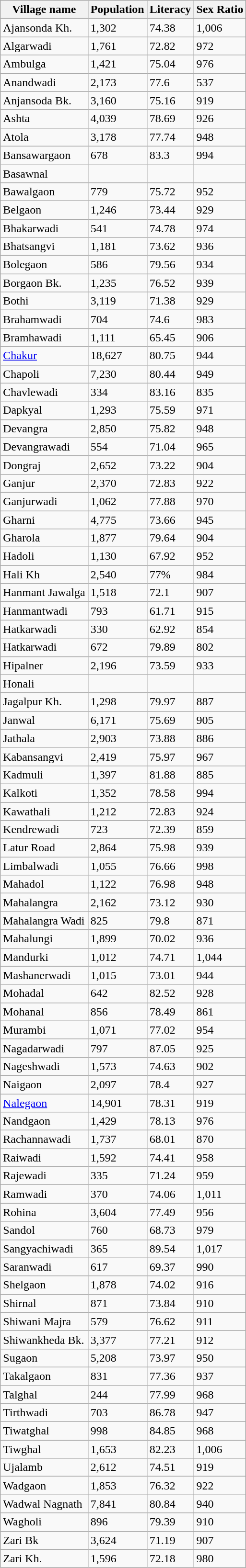<table class="wikitable">
<tr>
<th>Village name</th>
<th>Population</th>
<th>Literacy</th>
<th>Sex Ratio</th>
</tr>
<tr>
<td>Ajansonda Kh.</td>
<td>1,302</td>
<td>74.38</td>
<td>1,006</td>
</tr>
<tr>
<td>Algarwadi</td>
<td>1,761</td>
<td>72.82</td>
<td>972</td>
</tr>
<tr>
<td>Ambulga</td>
<td>1,421</td>
<td>75.04</td>
<td>976</td>
</tr>
<tr>
<td>Anandwadi</td>
<td>2,173</td>
<td>77.6</td>
<td>537</td>
</tr>
<tr>
<td>Anjansoda Bk.</td>
<td>3,160</td>
<td>75.16</td>
<td>919</td>
</tr>
<tr>
<td>Ashta</td>
<td>4,039</td>
<td>78.69</td>
<td>926</td>
</tr>
<tr>
<td>Atola</td>
<td>3,178</td>
<td>77.74</td>
<td>948</td>
</tr>
<tr>
<td>Bansawargaon</td>
<td>678</td>
<td>83.3</td>
<td>994</td>
</tr>
<tr>
<td>Basawnal</td>
<td></td>
<td></td>
<td></td>
</tr>
<tr>
<td>Bawalgaon</td>
<td>779</td>
<td>75.72</td>
<td>952</td>
</tr>
<tr>
<td>Belgaon</td>
<td>1,246</td>
<td>73.44</td>
<td>929</td>
</tr>
<tr>
<td>Bhakarwadi</td>
<td>541</td>
<td>74.78</td>
<td>974</td>
</tr>
<tr>
<td>Bhatsangvi</td>
<td>1,181</td>
<td>73.62</td>
<td>936</td>
</tr>
<tr>
<td>Bolegaon</td>
<td>586</td>
<td>79.56</td>
<td>934</td>
</tr>
<tr>
<td>Borgaon Bk.</td>
<td>1,235</td>
<td>76.52</td>
<td>939</td>
</tr>
<tr>
<td>Bothi</td>
<td>3,119</td>
<td>71.38</td>
<td>929</td>
</tr>
<tr>
<td>Brahamwadi</td>
<td>704</td>
<td>74.6</td>
<td>983</td>
</tr>
<tr>
<td>Bramhawadi</td>
<td>1,111</td>
<td>65.45</td>
<td>906</td>
</tr>
<tr>
<td><a href='#'>Chakur</a></td>
<td>18,627</td>
<td>80.75</td>
<td>944</td>
</tr>
<tr>
<td>Chapoli</td>
<td>7,230</td>
<td>80.44</td>
<td>949</td>
</tr>
<tr>
<td>Chavlewadi</td>
<td>334</td>
<td>83.16</td>
<td>835</td>
</tr>
<tr>
<td>Dapkyal</td>
<td>1,293</td>
<td>75.59</td>
<td>971</td>
</tr>
<tr>
<td>Devangra</td>
<td>2,850</td>
<td>75.82</td>
<td>948</td>
</tr>
<tr>
<td>Devangrawadi</td>
<td>554</td>
<td>71.04</td>
<td>965</td>
</tr>
<tr>
<td>Dongraj</td>
<td>2,652</td>
<td>73.22</td>
<td>904</td>
</tr>
<tr>
<td>Ganjur</td>
<td>2,370</td>
<td>72.83</td>
<td>922</td>
</tr>
<tr>
<td>Ganjurwadi</td>
<td>1,062</td>
<td>77.88</td>
<td>970</td>
</tr>
<tr>
<td>Gharni</td>
<td>4,775</td>
<td>73.66</td>
<td>945</td>
</tr>
<tr>
<td>Gharola</td>
<td>1,877</td>
<td>79.64</td>
<td>904</td>
</tr>
<tr>
<td>Hadoli</td>
<td>1,130</td>
<td>67.92</td>
<td>952</td>
</tr>
<tr>
<td>Hali Kh</td>
<td>2,540</td>
<td>77%</td>
<td>984</td>
</tr>
<tr>
<td>Hanmant Jawalga</td>
<td>1,518</td>
<td>72.1</td>
<td>907</td>
</tr>
<tr>
<td>Hanmantwadi</td>
<td>793</td>
<td>61.71</td>
<td>915</td>
</tr>
<tr>
<td>Hatkarwadi</td>
<td>330</td>
<td>62.92</td>
<td>854</td>
</tr>
<tr>
<td>Hatkarwadi</td>
<td>672</td>
<td>79.89</td>
<td>802</td>
</tr>
<tr>
<td>Hipalner</td>
<td>2,196</td>
<td>73.59</td>
<td>933</td>
</tr>
<tr>
<td>Honali</td>
<td></td>
<td></td>
<td></td>
</tr>
<tr>
<td>Jagalpur Kh.</td>
<td>1,298</td>
<td>79.97</td>
<td>887</td>
</tr>
<tr>
<td>Janwal</td>
<td>6,171</td>
<td>75.69</td>
<td>905</td>
</tr>
<tr>
<td>Jathala</td>
<td>2,903</td>
<td>73.88</td>
<td>886</td>
</tr>
<tr>
<td>Kabansangvi</td>
<td>2,419</td>
<td>75.97</td>
<td>967</td>
</tr>
<tr>
<td>Kadmuli</td>
<td>1,397</td>
<td>81.88</td>
<td>885</td>
</tr>
<tr>
<td>Kalkoti</td>
<td>1,352</td>
<td>78.58</td>
<td>994</td>
</tr>
<tr>
<td>Kawathali</td>
<td>1,212</td>
<td>72.83</td>
<td>924</td>
</tr>
<tr>
<td>Kendrewadi</td>
<td>723</td>
<td>72.39</td>
<td>859</td>
</tr>
<tr>
<td>Latur Road</td>
<td>2,864</td>
<td>75.98</td>
<td>939</td>
</tr>
<tr>
<td>Limbalwadi</td>
<td>1,055</td>
<td>76.66</td>
<td>998</td>
</tr>
<tr>
<td>Mahadol</td>
<td>1,122</td>
<td>76.98</td>
<td>948</td>
</tr>
<tr>
<td>Mahalangra</td>
<td>2,162</td>
<td>73.12</td>
<td>930</td>
</tr>
<tr>
<td>Mahalangra Wadi</td>
<td>825</td>
<td>79.8</td>
<td>871</td>
</tr>
<tr>
<td>Mahalungi</td>
<td>1,899</td>
<td>70.02</td>
<td>936</td>
</tr>
<tr>
<td>Mandurki</td>
<td>1,012</td>
<td>74.71</td>
<td>1,044</td>
</tr>
<tr>
<td>Mashanerwadi</td>
<td>1,015</td>
<td>73.01</td>
<td>944</td>
</tr>
<tr>
<td>Mohadal</td>
<td>642</td>
<td>82.52</td>
<td>928</td>
</tr>
<tr>
<td>Mohanal</td>
<td>856</td>
<td>78.49</td>
<td>861</td>
</tr>
<tr>
<td>Murambi</td>
<td>1,071</td>
<td>77.02</td>
<td>954</td>
</tr>
<tr>
<td>Nagadarwadi</td>
<td>797</td>
<td>87.05</td>
<td>925</td>
</tr>
<tr>
<td>Nageshwadi</td>
<td>1,573</td>
<td>74.63</td>
<td>902</td>
</tr>
<tr>
<td>Naigaon</td>
<td>2,097</td>
<td>78.4</td>
<td>927</td>
</tr>
<tr>
<td><a href='#'>Nalegaon</a></td>
<td>14,901</td>
<td>78.31</td>
<td>919</td>
</tr>
<tr>
<td>Nandgaon</td>
<td>1,429</td>
<td>78.13</td>
<td>976</td>
</tr>
<tr>
<td>Rachannawadi</td>
<td>1,737</td>
<td>68.01</td>
<td>870</td>
</tr>
<tr>
<td>Raiwadi</td>
<td>1,592</td>
<td>74.41</td>
<td>958</td>
</tr>
<tr>
<td>Rajewadi</td>
<td>335</td>
<td>71.24</td>
<td>959</td>
</tr>
<tr>
<td>Ramwadi</td>
<td>370</td>
<td>74.06</td>
<td>1,011</td>
</tr>
<tr>
<td>Rohina</td>
<td>3,604</td>
<td>77.49</td>
<td>956</td>
</tr>
<tr>
<td>Sandol</td>
<td>760</td>
<td>68.73</td>
<td>979</td>
</tr>
<tr>
<td>Sangyachiwadi</td>
<td>365</td>
<td>89.54</td>
<td>1,017</td>
</tr>
<tr>
<td>Saranwadi</td>
<td>617</td>
<td>69.37</td>
<td>990</td>
</tr>
<tr>
<td>Shelgaon</td>
<td>1,878</td>
<td>74.02</td>
<td>916</td>
</tr>
<tr>
<td>Shirnal</td>
<td>871</td>
<td>73.84</td>
<td>910</td>
</tr>
<tr>
<td>Shiwani Majra</td>
<td>579</td>
<td>76.62</td>
<td>911</td>
</tr>
<tr>
<td>Shiwankheda Bk.</td>
<td>3,377</td>
<td>77.21</td>
<td>912</td>
</tr>
<tr>
<td>Sugaon</td>
<td>5,208</td>
<td>73.97</td>
<td>950</td>
</tr>
<tr>
<td>Takalgaon</td>
<td>831</td>
<td>77.36</td>
<td>937</td>
</tr>
<tr>
<td>Talghal</td>
<td>244</td>
<td>77.99</td>
<td>968</td>
</tr>
<tr>
<td>Tirthwadi</td>
<td>703</td>
<td>86.78</td>
<td>947</td>
</tr>
<tr>
<td>Tiwatghal</td>
<td>998</td>
<td>84.85</td>
<td>968</td>
</tr>
<tr>
<td>Tiwghal</td>
<td>1,653</td>
<td>82.23</td>
<td>1,006</td>
</tr>
<tr>
<td>Ujalamb</td>
<td>2,612</td>
<td>74.51</td>
<td>919</td>
</tr>
<tr>
<td>Wadgaon</td>
<td>1,853</td>
<td>76.32</td>
<td>922</td>
</tr>
<tr>
<td>Wadwal Nagnath</td>
<td>7,841</td>
<td>80.84</td>
<td>940</td>
</tr>
<tr>
<td>Wagholi</td>
<td>896</td>
<td>79.39</td>
<td>910</td>
</tr>
<tr>
<td>Zari Bk</td>
<td>3,624</td>
<td>71.19</td>
<td>907</td>
</tr>
<tr>
<td>Zari Kh.</td>
<td>1,596</td>
<td>72.18</td>
<td>980</td>
</tr>
</table>
